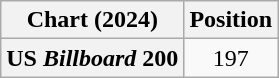<table class="wikitable plainrowheaders" style="text-align:center;">
<tr>
<th scope="column">Chart (2024)</th>
<th scope="column">Position</th>
</tr>
<tr>
<th scope="row">US <em>Billboard</em> 200</th>
<td>197</td>
</tr>
</table>
